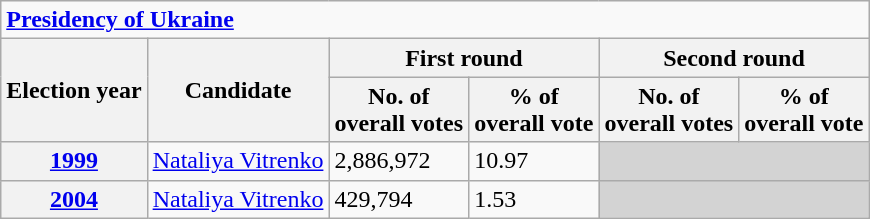<table class=wikitable>
<tr>
<td colspan=7><strong><a href='#'>Presidency of Ukraine</a></strong></td>
</tr>
<tr>
<th rowspan=2>Election year</th>
<th rowspan=2>Candidate</th>
<th colspan=2>First round</th>
<th colspan=2>Second round</th>
</tr>
<tr>
<th>No. of<br>overall votes</th>
<th>% of<br>overall vote</th>
<th>No. of<br>overall votes</th>
<th>% of<br>overall vote</th>
</tr>
<tr>
<th><a href='#'>1999</a></th>
<td><a href='#'>Nataliya Vitrenko</a></td>
<td>2,886,972</td>
<td>10.97</td>
<td colspan=2 bgcolor=lightgrey></td>
</tr>
<tr>
<th><a href='#'>2004</a></th>
<td><a href='#'>Nataliya Vitrenko</a></td>
<td>429,794</td>
<td>1.53</td>
<td colspan="2" bgcolor="lightgrey"></td>
</tr>
</table>
